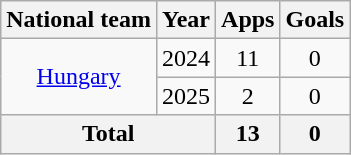<table class="wikitable" style="text-align:center">
<tr>
<th>National team</th>
<th>Year</th>
<th>Apps</th>
<th>Goals</th>
</tr>
<tr>
<td rowspan="2"><a href='#'>Hungary</a></td>
<td>2024</td>
<td>11</td>
<td>0</td>
</tr>
<tr>
<td>2025</td>
<td>2</td>
<td>0</td>
</tr>
<tr>
<th colspan="2">Total</th>
<th>13</th>
<th>0</th>
</tr>
</table>
